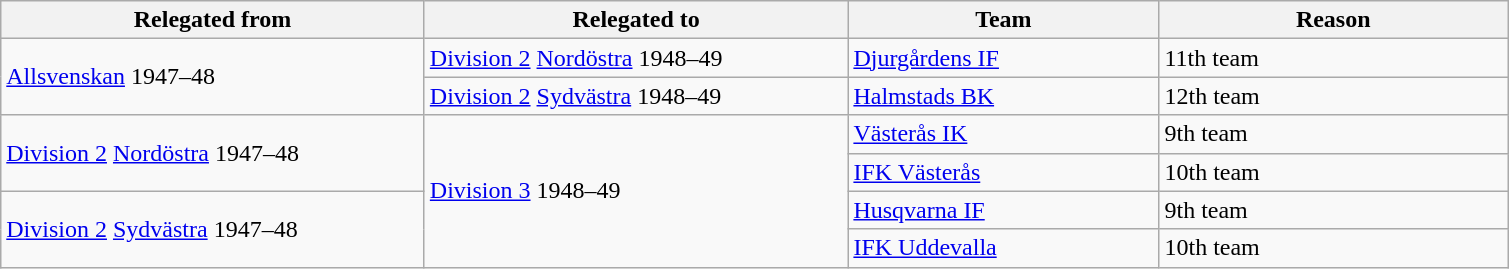<table class="wikitable" style="text-align: left;">
<tr>
<th style="width: 275px;">Relegated from</th>
<th style="width: 275px;">Relegated to</th>
<th style="width: 200px;">Team</th>
<th style="width: 225px;">Reason</th>
</tr>
<tr>
<td rowspan=2><a href='#'>Allsvenskan</a> 1947–48</td>
<td><a href='#'>Division 2</a> <a href='#'>Nordöstra</a> 1948–49</td>
<td><a href='#'>Djurgårdens IF</a></td>
<td>11th team</td>
</tr>
<tr>
<td><a href='#'>Division 2</a> <a href='#'>Sydvästra</a> 1948–49</td>
<td><a href='#'>Halmstads BK</a></td>
<td>12th team</td>
</tr>
<tr>
<td rowspan=2><a href='#'>Division 2</a> <a href='#'>Nordöstra</a> 1947–48</td>
<td rowspan=4><a href='#'>Division 3</a> 1948–49</td>
<td><a href='#'>Västerås IK</a></td>
<td>9th team</td>
</tr>
<tr>
<td><a href='#'>IFK Västerås</a></td>
<td>10th team</td>
</tr>
<tr>
<td rowspan=2><a href='#'>Division 2</a> <a href='#'>Sydvästra</a> 1947–48</td>
<td><a href='#'>Husqvarna IF</a></td>
<td>9th team</td>
</tr>
<tr>
<td><a href='#'>IFK Uddevalla</a></td>
<td>10th team</td>
</tr>
</table>
